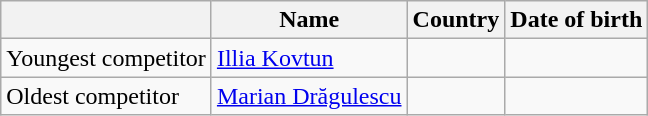<table class="wikitable">
<tr>
<th></th>
<th>Name</th>
<th>Country</th>
<th>Date of birth</th>
</tr>
<tr>
<td>Youngest competitor</td>
<td><a href='#'>Illia Kovtun</a></td>
<td></td>
<td></td>
</tr>
<tr>
<td>Oldest competitor</td>
<td><a href='#'>Marian Drăgulescu</a></td>
<td></td>
<td></td>
</tr>
</table>
